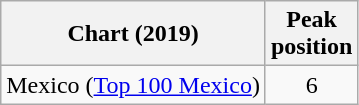<table class="wikitable sortable">
<tr>
<th>Chart (2019)</th>
<th>Peak<br>position</th>
</tr>
<tr>
<td>Mexico (<a href='#'>Top 100 Mexico</a>)</td>
<td style="text-align:center;">6</td>
</tr>
</table>
